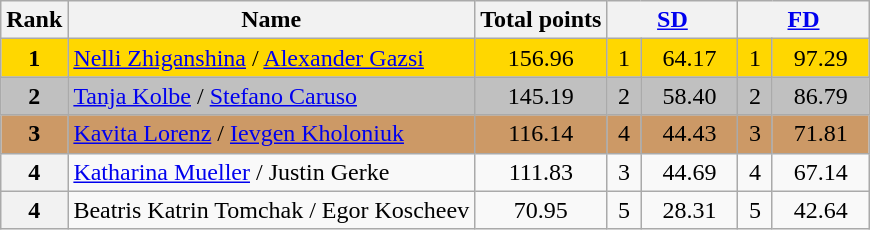<table class="wikitable sortable">
<tr>
<th>Rank</th>
<th>Name</th>
<th>Total points</th>
<th colspan="2" width="80px"><a href='#'>SD</a></th>
<th colspan="2" width="80px"><a href='#'>FD</a></th>
</tr>
<tr bgcolor="gold">
<td align="center"><strong>1</strong></td>
<td><a href='#'>Nelli Zhiganshina</a> / <a href='#'>Alexander Gazsi</a></td>
<td align="center">156.96</td>
<td align="center">1</td>
<td align="center">64.17</td>
<td align="center">1</td>
<td align="center">97.29</td>
</tr>
<tr bgcolor="silver">
<td align="center"><strong>2</strong></td>
<td><a href='#'>Tanja Kolbe</a> / <a href='#'>Stefano Caruso</a></td>
<td align="center">145.19</td>
<td align="center">2</td>
<td align="center">58.40</td>
<td align="center">2</td>
<td align="center">86.79</td>
</tr>
<tr bgcolor="cc9966">
<td align="center"><strong>3</strong></td>
<td><a href='#'>Kavita Lorenz</a> / <a href='#'>Ievgen Kholoniuk</a></td>
<td align="center">116.14</td>
<td align="center">4</td>
<td align="center">44.43</td>
<td align="center">3</td>
<td align="center">71.81</td>
</tr>
<tr>
<th>4</th>
<td><a href='#'>Katharina Mueller</a> / Justin Gerke</td>
<td align="center">111.83</td>
<td align="center">3</td>
<td align="center">44.69</td>
<td align="center">4</td>
<td align="center">67.14</td>
</tr>
<tr>
<th>4</th>
<td>Beatris Katrin Tomchak / Egor Koscheev</td>
<td align="center">70.95</td>
<td align="center">5</td>
<td align="center">28.31</td>
<td align="center">5</td>
<td align="center">42.64</td>
</tr>
</table>
